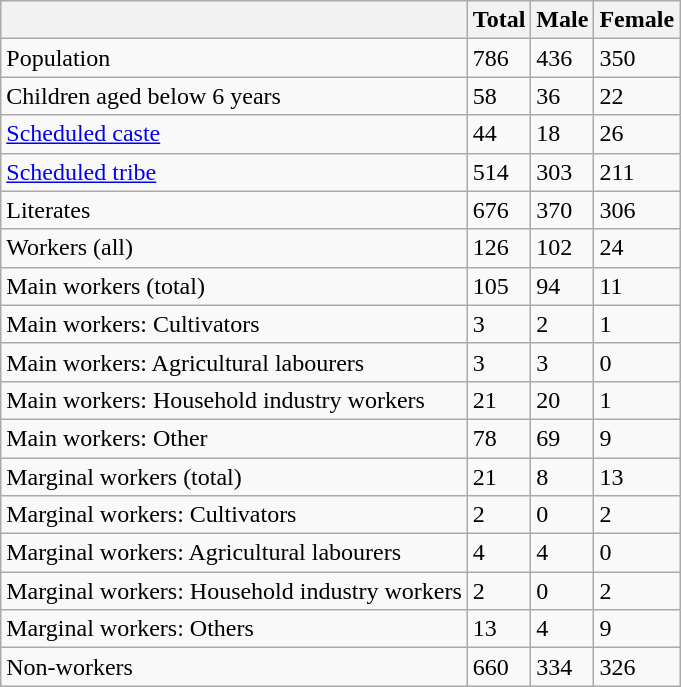<table class="wikitable sortable">
<tr>
<th></th>
<th>Total</th>
<th>Male</th>
<th>Female</th>
</tr>
<tr>
<td>Population</td>
<td>786</td>
<td>436</td>
<td>350</td>
</tr>
<tr>
<td>Children aged below 6 years</td>
<td>58</td>
<td>36</td>
<td>22</td>
</tr>
<tr>
<td><a href='#'>Scheduled caste</a></td>
<td>44</td>
<td>18</td>
<td>26</td>
</tr>
<tr>
<td><a href='#'>Scheduled tribe</a></td>
<td>514</td>
<td>303</td>
<td>211</td>
</tr>
<tr>
<td>Literates</td>
<td>676</td>
<td>370</td>
<td>306</td>
</tr>
<tr>
<td>Workers (all)</td>
<td>126</td>
<td>102</td>
<td>24</td>
</tr>
<tr>
<td>Main workers (total)</td>
<td>105</td>
<td>94</td>
<td>11</td>
</tr>
<tr>
<td>Main workers: Cultivators</td>
<td>3</td>
<td>2</td>
<td>1</td>
</tr>
<tr>
<td>Main workers: Agricultural labourers</td>
<td>3</td>
<td>3</td>
<td>0</td>
</tr>
<tr>
<td>Main workers: Household industry workers</td>
<td>21</td>
<td>20</td>
<td>1</td>
</tr>
<tr>
<td>Main workers: Other</td>
<td>78</td>
<td>69</td>
<td>9</td>
</tr>
<tr>
<td>Marginal workers (total)</td>
<td>21</td>
<td>8</td>
<td>13</td>
</tr>
<tr>
<td>Marginal workers: Cultivators</td>
<td>2</td>
<td>0</td>
<td>2</td>
</tr>
<tr>
<td>Marginal workers: Agricultural labourers</td>
<td>4</td>
<td>4</td>
<td>0</td>
</tr>
<tr>
<td>Marginal workers: Household industry workers</td>
<td>2</td>
<td>0</td>
<td>2</td>
</tr>
<tr>
<td>Marginal workers: Others</td>
<td>13</td>
<td>4</td>
<td>9</td>
</tr>
<tr>
<td>Non-workers</td>
<td>660</td>
<td>334</td>
<td>326</td>
</tr>
</table>
